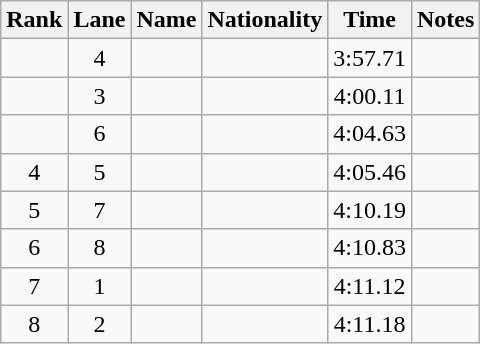<table class="wikitable sortable" style="text-align:center">
<tr>
<th>Rank</th>
<th>Lane</th>
<th>Name</th>
<th>Nationality</th>
<th>Time</th>
<th>Notes</th>
</tr>
<tr>
<td></td>
<td>4</td>
<td align=left></td>
<td align=left></td>
<td>3:57.71</td>
<td><strong></strong></td>
</tr>
<tr>
<td></td>
<td>3</td>
<td align=left></td>
<td align=left></td>
<td>4:00.11</td>
<td></td>
</tr>
<tr>
<td></td>
<td>6</td>
<td align=left></td>
<td align=left></td>
<td>4:04.63</td>
<td></td>
</tr>
<tr>
<td>4</td>
<td>5</td>
<td align=left></td>
<td align=left></td>
<td>4:05.46</td>
<td></td>
</tr>
<tr>
<td>5</td>
<td>7</td>
<td align=left></td>
<td align=left></td>
<td>4:10.19</td>
<td></td>
</tr>
<tr>
<td>6</td>
<td>8</td>
<td align=left></td>
<td align=left></td>
<td>4:10.83</td>
<td></td>
</tr>
<tr>
<td>7</td>
<td>1</td>
<td align=left></td>
<td align=left></td>
<td>4:11.12</td>
<td></td>
</tr>
<tr>
<td>8</td>
<td>2</td>
<td align=left></td>
<td align=left></td>
<td>4:11.18</td>
<td></td>
</tr>
</table>
